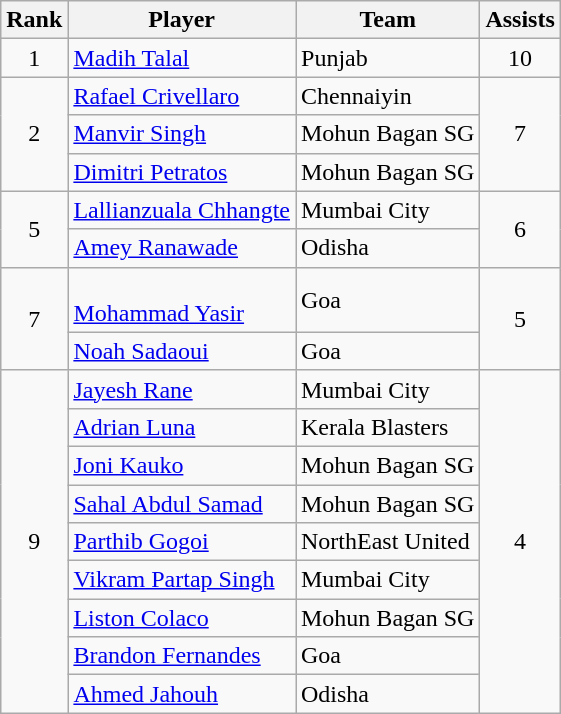<table class="wikitable sortable" style="text-align:center">
<tr>
<th>Rank</th>
<th>Player</th>
<th>Team</th>
<th>Assists</th>
</tr>
<tr>
<td>1</td>
<td align="left"> <a href='#'>Madih Talal</a></td>
<td align="left">Punjab</td>
<td>10</td>
</tr>
<tr>
<td rowspan="3">2</td>
<td align="left"> <a href='#'>Rafael Crivellaro</a></td>
<td align="left">Chennaiyin</td>
<td rowspan="3">7</td>
</tr>
<tr>
<td align="left"> <a href='#'>Manvir Singh</a></td>
<td align="left">Mohun Bagan SG</td>
</tr>
<tr>
<td align="left"> <a href='#'>Dimitri Petratos</a></td>
<td align="left">Mohun Bagan SG</td>
</tr>
<tr>
<td rowspan="2">5</td>
<td align="left"> <a href='#'>Lallianzuala Chhangte</a></td>
<td align="left">Mumbai City</td>
<td rowspan="2">6</td>
</tr>
<tr>
<td align="left"> <a href='#'>Amey Ranawade</a></td>
<td align="left">Odisha</td>
</tr>
<tr>
<td rowspan="2">7</td>
<td align="left"><br> <a href='#'>Mohammad Yasir</a></td>
<td align="left">Goa</td>
<td rowspan="2">5</td>
</tr>
<tr>
<td align="left"> <a href='#'>Noah Sadaoui</a></td>
<td align="left">Goa</td>
</tr>
<tr>
<td rowspan="9">9</td>
<td align="left"> <a href='#'>Jayesh Rane</a></td>
<td align="left">Mumbai City</td>
<td rowspan="9">4</td>
</tr>
<tr>
<td align="left"> <a href='#'>Adrian Luna</a></td>
<td align="left">Kerala Blasters</td>
</tr>
<tr>
<td align="left"> <a href='#'>Joni Kauko</a></td>
<td align="left">Mohun Bagan SG</td>
</tr>
<tr>
<td align="left"> <a href='#'>Sahal Abdul Samad</a></td>
<td align="left">Mohun Bagan SG</td>
</tr>
<tr>
<td align="left"> <a href='#'>Parthib Gogoi</a></td>
<td align="left">NorthEast United</td>
</tr>
<tr>
<td align="left"> <a href='#'>Vikram Partap Singh</a></td>
<td align="left">Mumbai City</td>
</tr>
<tr>
<td align="left"> <a href='#'>Liston Colaco</a></td>
<td align="left">Mohun Bagan SG</td>
</tr>
<tr>
<td align="left"> <a href='#'>Brandon Fernandes</a></td>
<td align="left">Goa</td>
</tr>
<tr>
<td align="left"> <a href='#'>Ahmed Jahouh</a></td>
<td align="left">Odisha</td>
</tr>
</table>
